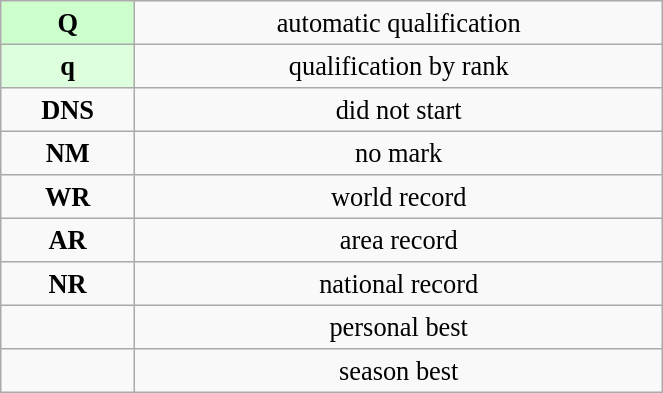<table class="wikitable" style=" text-align:center; font-size:110%;" width="35%">
<tr>
<td bgcolor="ccffcc"><strong>Q</strong></td>
<td>automatic qualification</td>
</tr>
<tr>
<td bgcolor="ddffdd"><strong>q</strong></td>
<td>qualification by rank</td>
</tr>
<tr>
<td><strong>DNS</strong></td>
<td>did not start</td>
</tr>
<tr>
<td><strong>NM</strong></td>
<td>no mark</td>
</tr>
<tr>
<td><strong>WR</strong></td>
<td>world record</td>
</tr>
<tr>
<td><strong>AR</strong></td>
<td>area record</td>
</tr>
<tr>
<td><strong>NR</strong></td>
<td>national record</td>
</tr>
<tr>
<td></td>
<td>personal best</td>
</tr>
<tr>
<td></td>
<td>season best</td>
</tr>
</table>
